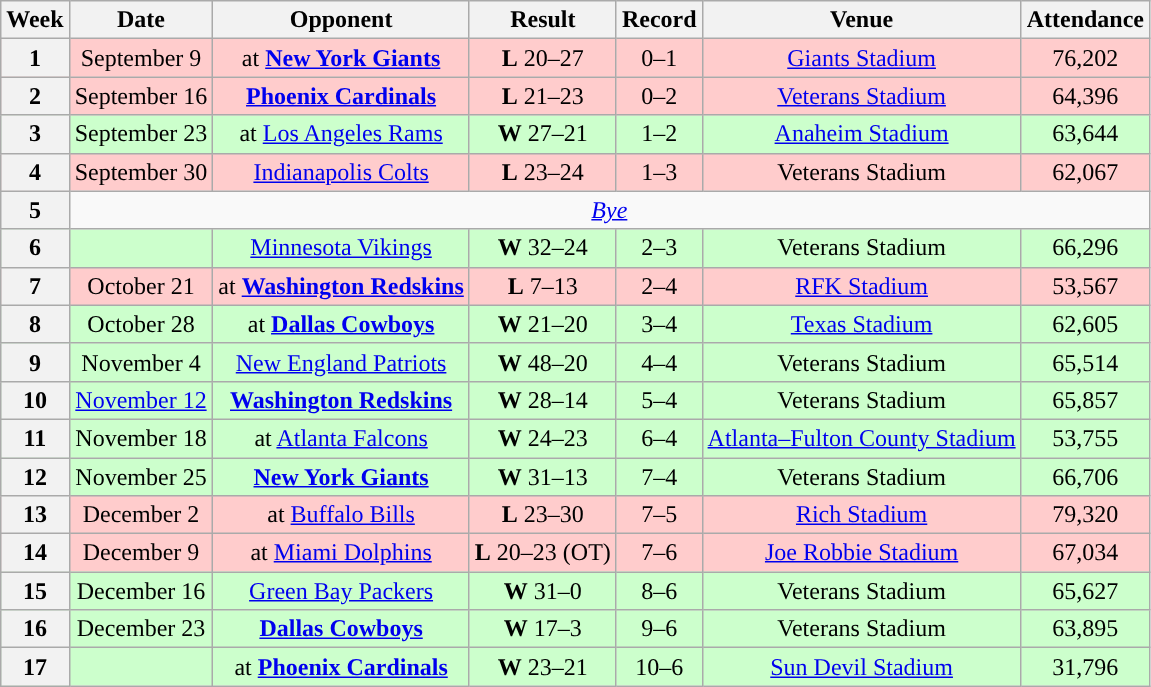<table class="wikitable" style="text-align:center">
<tr>
<th>Week</th>
<th>Date</th>
<th>Opponent</th>
<th>Result</th>
<th>Record</th>
<th>Venue</th>
<th>Attendance</th>
</tr>
<tr style="background:#fcc">
<th>1</th>
<td>September 9</td>
<td>at <strong><a href='#'>New York Giants</a></strong></td>
<td><strong>L</strong> 20–27</td>
<td>0–1</td>
<td><a href='#'>Giants Stadium</a></td>
<td>76,202</td>
</tr>
<tr style="background:#fcc">
<th>2</th>
<td>September 16</td>
<td><strong><a href='#'>Phoenix Cardinals</a></strong></td>
<td><strong>L</strong> 21–23</td>
<td>0–2</td>
<td><a href='#'>Veterans Stadium</a></td>
<td>64,396</td>
</tr>
<tr style="background:#cfc">
<th>3</th>
<td>September 23</td>
<td>at <a href='#'>Los Angeles Rams</a></td>
<td><strong>W</strong> 27–21</td>
<td>1–2</td>
<td><a href='#'>Anaheim Stadium</a></td>
<td>63,644</td>
</tr>
<tr style="background:#fcc">
<th>4</th>
<td>September 30</td>
<td><a href='#'>Indianapolis Colts</a></td>
<td><strong>L</strong> 23–24</td>
<td>1–3</td>
<td>Veterans Stadium</td>
<td>62,067</td>
</tr>
<tr>
<th>5</th>
<td colspan="6" style="text-align:center;"><em><a href='#'>Bye</a></em></td>
</tr>
<tr style="background:#cfc">
<th>6</th>
<td></td>
<td><a href='#'>Minnesota Vikings</a></td>
<td><strong>W</strong> 32–24</td>
<td>2–3</td>
<td>Veterans Stadium</td>
<td>66,296</td>
</tr>
<tr style="background:#fcc">
<th>7</th>
<td>October 21</td>
<td>at <strong><a href='#'>Washington Redskins</a></strong></td>
<td><strong>L</strong> 7–13</td>
<td>2–4</td>
<td><a href='#'>RFK Stadium</a></td>
<td>53,567</td>
</tr>
<tr style="background:#cfc">
<th>8</th>
<td>October 28</td>
<td>at <strong><a href='#'>Dallas Cowboys</a></strong></td>
<td><strong>W</strong> 21–20</td>
<td>3–4</td>
<td><a href='#'>Texas Stadium</a></td>
<td>62,605</td>
</tr>
<tr style="background:#cfc">
<th>9</th>
<td>November 4</td>
<td><a href='#'>New England Patriots</a></td>
<td><strong>W</strong> 48–20</td>
<td>4–4</td>
<td>Veterans Stadium</td>
<td>65,514</td>
</tr>
<tr style="background:#cfc">
<th>10</th>
<td><a href='#'>November 12</a></td>
<td><strong><a href='#'>Washington Redskins</a></strong></td>
<td><strong>W</strong> 28–14</td>
<td>5–4</td>
<td>Veterans Stadium</td>
<td>65,857</td>
</tr>
<tr style="background:#cfc">
<th>11</th>
<td>November 18</td>
<td>at <a href='#'>Atlanta Falcons</a></td>
<td><strong>W</strong> 24–23</td>
<td>6–4</td>
<td><a href='#'>Atlanta–Fulton County Stadium</a></td>
<td>53,755</td>
</tr>
<tr style="background:#cfc">
<th>12</th>
<td>November 25</td>
<td><strong><a href='#'>New York Giants</a></strong></td>
<td><strong>W</strong> 31–13</td>
<td>7–4</td>
<td>Veterans Stadium</td>
<td>66,706</td>
</tr>
<tr style="background:#fcc">
<th>13</th>
<td>December 2</td>
<td>at <a href='#'>Buffalo Bills</a></td>
<td><strong>L</strong> 23–30</td>
<td>7–5</td>
<td><a href='#'>Rich Stadium</a></td>
<td>79,320</td>
</tr>
<tr style="background:#fcc">
<th>14</th>
<td>December 9</td>
<td>at <a href='#'>Miami Dolphins</a></td>
<td><strong>L</strong> 20–23 (OT)</td>
<td>7–6</td>
<td><a href='#'>Joe Robbie Stadium</a></td>
<td>67,034</td>
</tr>
<tr style="background:#cfc">
<th>15</th>
<td>December 16</td>
<td><a href='#'>Green Bay Packers</a></td>
<td><strong>W</strong> 31–0</td>
<td>8–6</td>
<td>Veterans Stadium</td>
<td>65,627</td>
</tr>
<tr style="background:#cfc">
<th>16</th>
<td>December 23</td>
<td><strong><a href='#'>Dallas Cowboys</a></strong></td>
<td><strong>W</strong> 17–3</td>
<td>9–6</td>
<td>Veterans Stadium</td>
<td>63,895</td>
</tr>
<tr style="background:#cfc">
<th>17</th>
<td></td>
<td>at <strong><a href='#'>Phoenix Cardinals</a></strong></td>
<td><strong>W</strong> 23–21</td>
<td>10–6</td>
<td><a href='#'>Sun Devil Stadium</a></td>
<td>31,796</td>
</tr>
</table>
